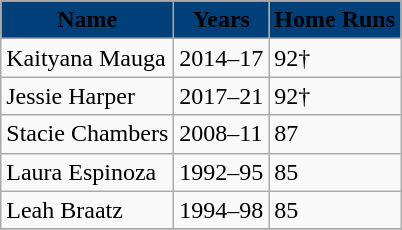<table class="wikitable">
<tr>
<th style="background:#00407a;"><span>Name</span></th>
<th style="background:#00407a;"><span>Years</span></th>
<th style="background:#00407a;"><span>Home Runs</span></th>
</tr>
<tr>
<td>Kaityana Mauga</td>
<td>2014–17</td>
<td>92†</td>
</tr>
<tr>
<td>Jessie Harper</td>
<td>2017–21</td>
<td>92†</td>
</tr>
<tr>
<td>Stacie Chambers</td>
<td>2008–11</td>
<td>87</td>
</tr>
<tr>
<td>Laura Espinoza</td>
<td>1992–95</td>
<td>85</td>
</tr>
<tr>
<td>Leah Braatz</td>
<td>1994–98</td>
<td>85</td>
</tr>
<tr>
</tr>
</table>
